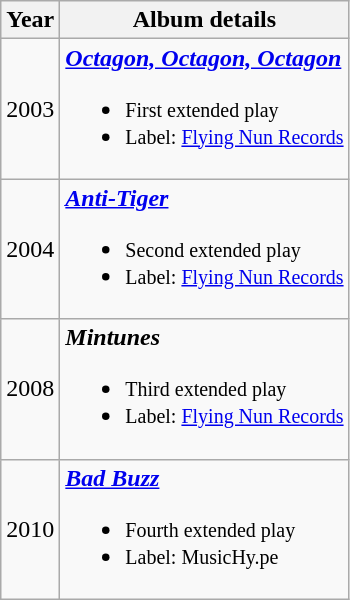<table class="wikitable" style="text-align:center;">
<tr>
<th>Year</th>
<th>Album details</th>
</tr>
<tr>
<td>2003</td>
<td align="left"><strong><em><a href='#'>Octagon, Octagon, Octagon</a></em></strong><br><ul><li><small>First extended play</small></li><li><small>Label: <a href='#'>Flying Nun Records</a></small></li></ul></td>
</tr>
<tr>
<td>2004</td>
<td align="left"><strong><em><a href='#'>Anti-Tiger</a></em></strong><br><ul><li><small>Second extended play</small></li><li><small>Label: <a href='#'>Flying Nun Records</a></small></li></ul></td>
</tr>
<tr>
<td>2008</td>
<td align="left"><strong><em>Mintunes</em></strong><br><ul><li><small>Third extended play</small></li><li><small>Label: <a href='#'>Flying Nun Records</a></small></li></ul></td>
</tr>
<tr>
<td>2010</td>
<td align="left"><strong><em><a href='#'>Bad Buzz</a></em></strong><br><ul><li><small>Fourth extended play</small></li><li><small>Label: MusicHy.pe</small></li></ul></td>
</tr>
</table>
